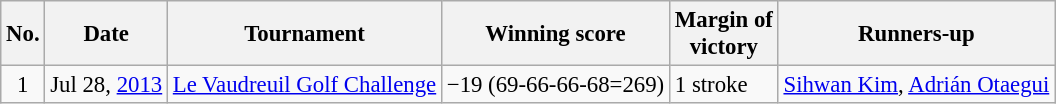<table class="wikitable" style="font-size:95%;">
<tr>
<th>No.</th>
<th>Date</th>
<th>Tournament</th>
<th>Winning score</th>
<th>Margin of<br> victory</th>
<th>Runners-up</th>
</tr>
<tr>
<td align=center>1</td>
<td>Jul 28, <a href='#'>2013</a></td>
<td><a href='#'>Le Vaudreuil Golf Challenge</a></td>
<td>−19 (69-66-66-68=269)</td>
<td>1 stroke</td>
<td> <a href='#'>Sihwan Kim</a>,  <a href='#'>Adrián Otaegui</a></td>
</tr>
</table>
